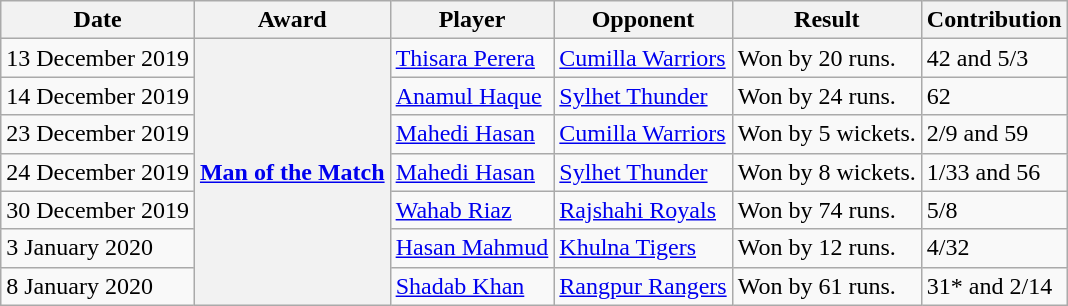<table class="wikitable">
<tr>
<th>Date</th>
<th>Award</th>
<th>Player</th>
<th>Opponent</th>
<th>Result</th>
<th>Contribution</th>
</tr>
<tr>
<td>13 December 2019</td>
<th rowspan="7"><a href='#'>Man of the Match</a></th>
<td><a href='#'>Thisara Perera</a></td>
<td><a href='#'>Cumilla Warriors</a></td>
<td>Won by 20 runs.</td>
<td>42  and 5/3</td>
</tr>
<tr>
<td>14 December 2019</td>
<td><a href='#'>Anamul Haque</a></td>
<td><a href='#'>Sylhet Thunder</a></td>
<td>Won by 24 runs.</td>
<td>62 </td>
</tr>
<tr>
<td>23 December 2019</td>
<td><a href='#'>Mahedi Hasan</a></td>
<td><a href='#'>Cumilla Warriors</a></td>
<td>Won by 5 wickets.</td>
<td>2/9 and 59 </td>
</tr>
<tr>
<td>24 December 2019</td>
<td><a href='#'>Mahedi Hasan</a></td>
<td><a href='#'>Sylhet Thunder</a></td>
<td>Won by 8 wickets.</td>
<td>1/33 and 56 </td>
</tr>
<tr>
<td>30 December 2019</td>
<td><a href='#'>Wahab Riaz</a></td>
<td><a href='#'>Rajshahi Royals</a></td>
<td>Won by 74 runs.</td>
<td>5/8</td>
</tr>
<tr>
<td>3 January 2020</td>
<td><a href='#'>Hasan Mahmud</a></td>
<td><a href='#'>Khulna Tigers</a></td>
<td>Won by 12 runs.</td>
<td>4/32</td>
</tr>
<tr>
<td>8 January 2020</td>
<td><a href='#'>Shadab Khan</a></td>
<td><a href='#'>Rangpur Rangers</a></td>
<td>Won by 61 runs.</td>
<td>31*  and 2/14</td>
</tr>
</table>
